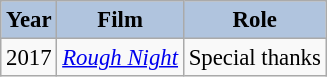<table class="wikitable" style="font-size:95%;">
<tr>
<th style="background:#B0C4DE;">Year</th>
<th style="background:#B0C4DE;">Film</th>
<th style="background:#B0C4DE;">Role</th>
</tr>
<tr>
<td>2017</td>
<td><em><a href='#'>Rough Night</a></em></td>
<td>Special thanks</td>
</tr>
</table>
